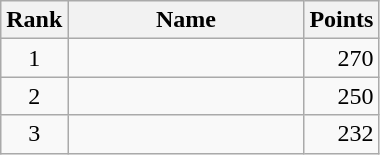<table class="wikitable" border="1">
<tr>
<th width=30>Rank</th>
<th width=150>Name</th>
<th width=25>Points</th>
</tr>
<tr>
<td align=center>1</td>
<td></td>
<td align=right>270</td>
</tr>
<tr>
<td align=center>2</td>
<td></td>
<td align=right>250</td>
</tr>
<tr>
<td align=center>3</td>
<td></td>
<td align=right>232</td>
</tr>
</table>
